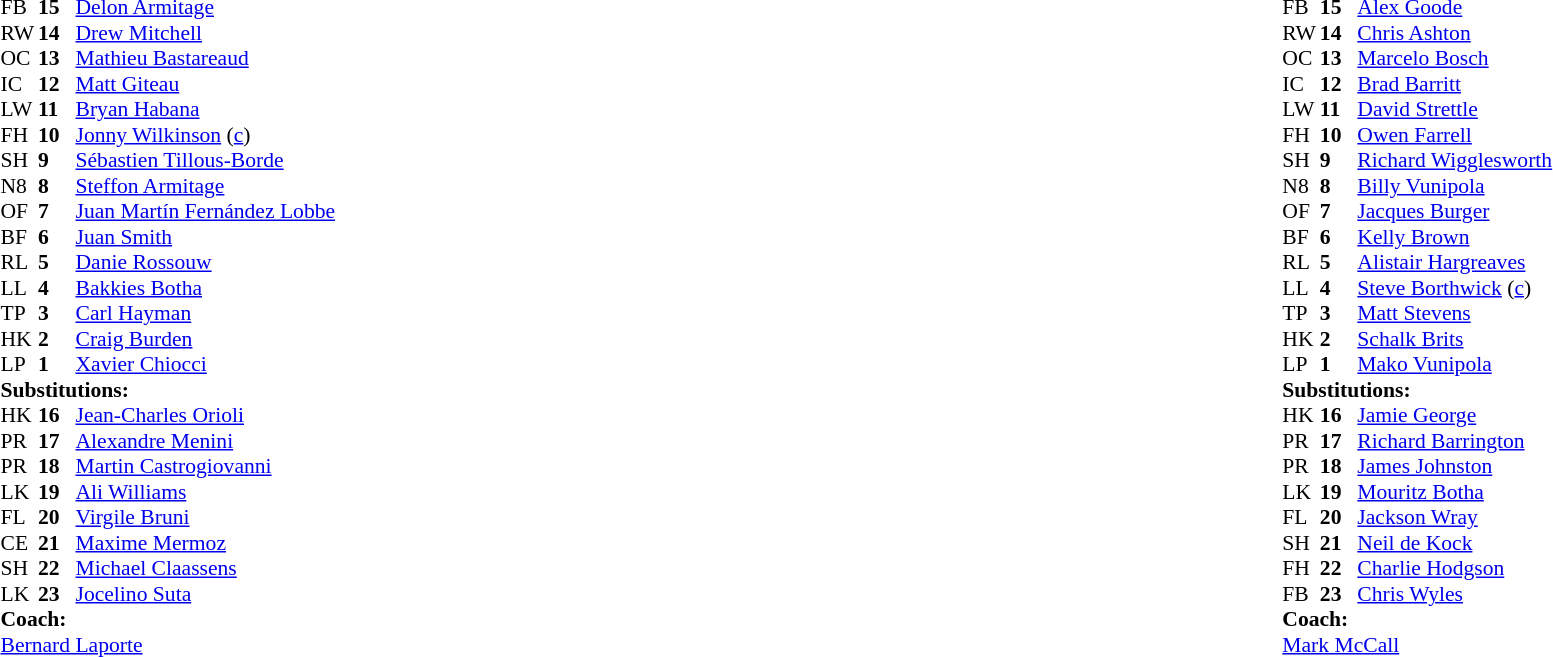<table width="100%">
<tr>
<td valign="top" width="50%"><br><table style="font-size: 90%" cellspacing="0" cellpadding="0">
<tr>
<th width="25"></th>
<th width="25"></th>
</tr>
<tr>
<td>FB</td>
<td><strong>15</strong></td>
<td> <a href='#'>Delon Armitage</a></td>
</tr>
<tr>
<td>RW</td>
<td><strong>14</strong></td>
<td> <a href='#'>Drew Mitchell</a></td>
</tr>
<tr>
<td>OC</td>
<td><strong>13</strong></td>
<td> <a href='#'>Mathieu Bastareaud</a></td>
</tr>
<tr>
<td>IC</td>
<td><strong>12</strong></td>
<td> <a href='#'>Matt Giteau</a></td>
</tr>
<tr>
<td>LW</td>
<td><strong>11</strong></td>
<td> <a href='#'>Bryan Habana</a></td>
</tr>
<tr>
<td>FH</td>
<td><strong>10</strong></td>
<td> <a href='#'>Jonny Wilkinson</a> (<a href='#'>c</a>)</td>
<td></td>
<td></td>
</tr>
<tr>
<td>SH</td>
<td><strong>9</strong></td>
<td> <a href='#'>Sébastien Tillous-Borde</a></td>
<td></td>
<td></td>
</tr>
<tr>
<td>N8</td>
<td><strong>8</strong></td>
<td> <a href='#'>Steffon Armitage</a></td>
</tr>
<tr>
<td>OF</td>
<td><strong>7</strong></td>
<td> <a href='#'>Juan Martín Fernández Lobbe</a></td>
<td></td>
<td></td>
</tr>
<tr>
<td>BF</td>
<td><strong>6</strong></td>
<td> <a href='#'>Juan Smith</a></td>
<td></td>
<td></td>
</tr>
<tr>
<td>RL</td>
<td><strong>5</strong></td>
<td> <a href='#'>Danie Rossouw</a></td>
<td></td>
<td></td>
</tr>
<tr>
<td>LL</td>
<td><strong>4</strong></td>
<td> <a href='#'>Bakkies Botha</a></td>
<td></td>
<td></td>
</tr>
<tr>
<td>TP</td>
<td><strong>3</strong></td>
<td> <a href='#'>Carl Hayman</a></td>
<td></td>
<td></td>
</tr>
<tr>
<td>HK</td>
<td><strong>2</strong></td>
<td> <a href='#'>Craig Burden</a></td>
<td></td>
<td></td>
</tr>
<tr>
<td>LP</td>
<td><strong>1</strong></td>
<td> <a href='#'>Xavier Chiocci</a></td>
<td></td>
<td></td>
</tr>
<tr>
<td colspan=3><strong>Substitutions:</strong></td>
</tr>
<tr>
<td>HK</td>
<td><strong>16</strong></td>
<td> <a href='#'>Jean-Charles Orioli</a></td>
<td></td>
<td></td>
</tr>
<tr>
<td>PR</td>
<td><strong>17</strong></td>
<td> <a href='#'>Alexandre Menini</a></td>
<td></td>
<td></td>
</tr>
<tr>
<td>PR</td>
<td><strong>18</strong></td>
<td> <a href='#'>Martin Castrogiovanni</a></td>
<td></td>
<td></td>
</tr>
<tr>
<td>LK</td>
<td><strong>19</strong></td>
<td> <a href='#'>Ali Williams</a></td>
<td></td>
<td></td>
</tr>
<tr>
<td>FL</td>
<td><strong>20</strong></td>
<td> <a href='#'>Virgile Bruni</a></td>
<td></td>
<td></td>
</tr>
<tr>
<td>CE</td>
<td><strong>21</strong></td>
<td> <a href='#'>Maxime Mermoz</a></td>
<td></td>
<td></td>
</tr>
<tr>
<td>SH</td>
<td><strong>22</strong></td>
<td> <a href='#'>Michael Claassens</a></td>
<td></td>
<td></td>
</tr>
<tr>
<td>LK</td>
<td><strong>23</strong></td>
<td> <a href='#'>Jocelino Suta</a></td>
<td></td>
<td></td>
</tr>
<tr>
<td colspan="3"><strong>Coach:</strong></td>
</tr>
<tr>
<td colspan="4"> <a href='#'>Bernard Laporte</a></td>
</tr>
</table>
</td>
<td valign="top" width="50%"><br><table style="font-size: 90%" cellspacing="0" cellpadding="0" align="center">
<tr>
<th width="25"></th>
<th width="25"></th>
</tr>
<tr>
<td>FB</td>
<td><strong>15</strong></td>
<td> <a href='#'>Alex Goode</a></td>
</tr>
<tr>
<td>RW</td>
<td><strong>14</strong></td>
<td> <a href='#'>Chris Ashton</a></td>
</tr>
<tr>
<td>OC</td>
<td><strong>13</strong></td>
<td> <a href='#'>Marcelo Bosch</a></td>
</tr>
<tr>
<td>IC</td>
<td><strong>12</strong></td>
<td> <a href='#'>Brad Barritt</a></td>
</tr>
<tr>
<td>LW</td>
<td><strong>11</strong></td>
<td> <a href='#'>David Strettle</a></td>
<td></td>
<td></td>
</tr>
<tr>
<td>FH</td>
<td><strong>10</strong></td>
<td> <a href='#'>Owen Farrell</a></td>
<td></td>
<td></td>
</tr>
<tr>
<td>SH</td>
<td><strong>9</strong></td>
<td> <a href='#'>Richard Wigglesworth</a></td>
<td></td>
<td></td>
</tr>
<tr>
<td>N8</td>
<td><strong>8</strong></td>
<td> <a href='#'>Billy Vunipola</a></td>
</tr>
<tr>
<td>OF</td>
<td><strong>7</strong></td>
<td> <a href='#'>Jacques Burger</a></td>
<td></td>
<td></td>
</tr>
<tr>
<td>BF</td>
<td><strong>6</strong></td>
<td> <a href='#'>Kelly Brown</a></td>
</tr>
<tr>
<td>RL</td>
<td><strong>5</strong></td>
<td> <a href='#'>Alistair Hargreaves</a></td>
<td></td>
<td></td>
</tr>
<tr>
<td>LL</td>
<td><strong>4</strong></td>
<td> <a href='#'>Steve Borthwick</a> (<a href='#'>c</a>)</td>
</tr>
<tr>
<td>TP</td>
<td><strong>3</strong></td>
<td> <a href='#'>Matt Stevens</a></td>
<td></td>
<td></td>
</tr>
<tr>
<td>HK</td>
<td><strong>2</strong></td>
<td> <a href='#'>Schalk Brits</a></td>
<td></td>
<td></td>
</tr>
<tr>
<td>LP</td>
<td><strong>1</strong></td>
<td> <a href='#'>Mako Vunipola</a></td>
<td></td>
<td></td>
</tr>
<tr>
<td colspan=3><strong>Substitutions:</strong></td>
</tr>
<tr>
<td>HK</td>
<td><strong>16</strong></td>
<td> <a href='#'>Jamie George</a></td>
<td></td>
<td></td>
</tr>
<tr>
<td>PR</td>
<td><strong>17</strong></td>
<td> <a href='#'>Richard Barrington</a></td>
<td></td>
<td></td>
</tr>
<tr>
<td>PR</td>
<td><strong>18</strong></td>
<td> <a href='#'>James Johnston</a></td>
<td></td>
<td></td>
</tr>
<tr>
<td>LK</td>
<td><strong>19</strong></td>
<td> <a href='#'>Mouritz Botha</a></td>
<td></td>
<td></td>
</tr>
<tr>
<td>FL</td>
<td><strong>20</strong></td>
<td> <a href='#'>Jackson Wray</a></td>
<td></td>
<td></td>
</tr>
<tr>
<td>SH</td>
<td><strong>21</strong></td>
<td> <a href='#'>Neil de Kock</a></td>
<td></td>
<td></td>
</tr>
<tr>
<td>FH</td>
<td><strong>22</strong></td>
<td> <a href='#'>Charlie Hodgson</a></td>
<td></td>
<td></td>
</tr>
<tr>
<td>FB</td>
<td><strong>23</strong></td>
<td> <a href='#'>Chris Wyles</a></td>
<td></td>
<td></td>
</tr>
<tr>
<td colspan="3"><strong>Coach:</strong></td>
</tr>
<tr>
<td colspan="4"> <a href='#'>Mark McCall</a></td>
</tr>
</table>
</td>
</tr>
</table>
